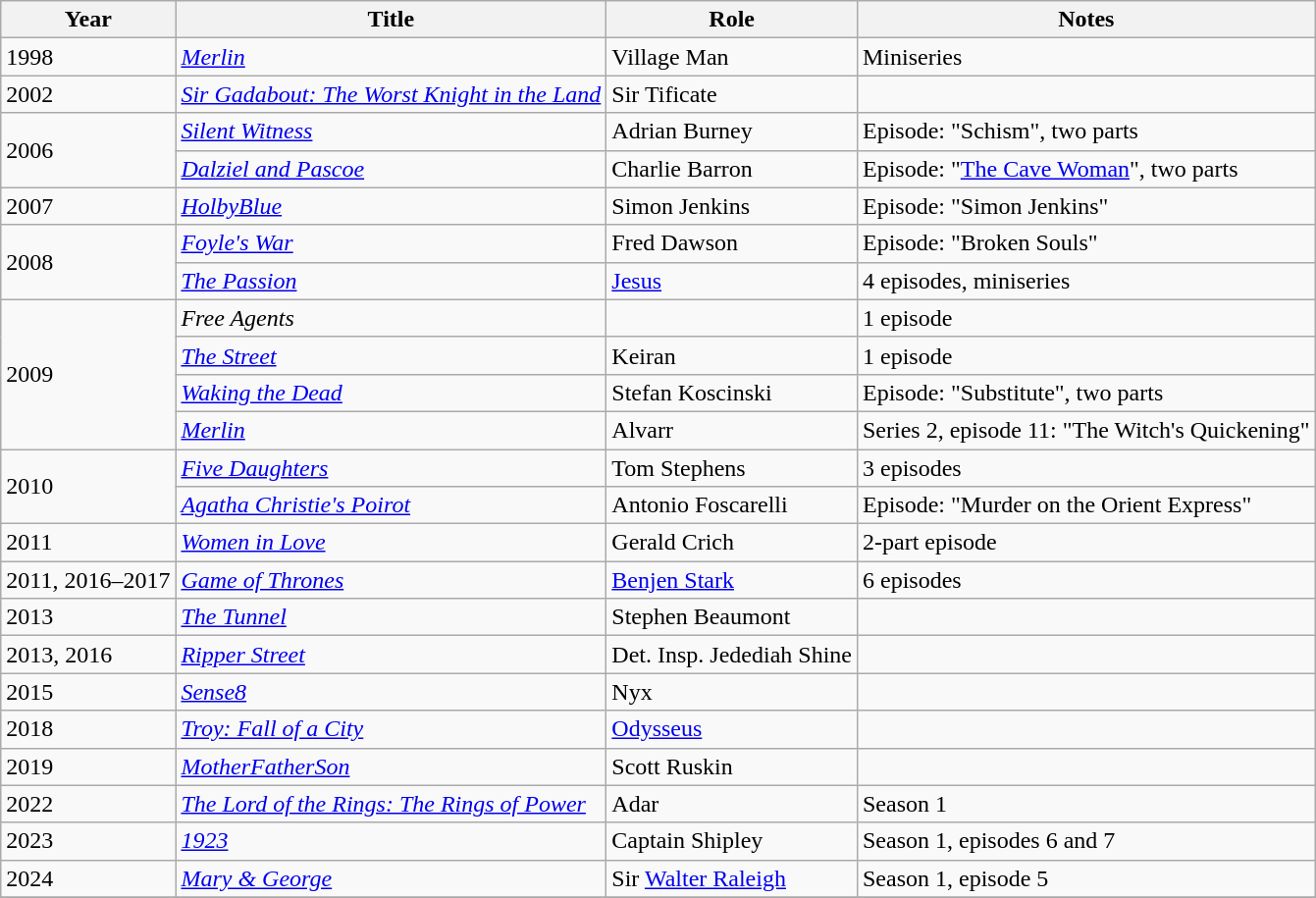<table class="wikitable sortable">
<tr>
<th>Year</th>
<th>Title</th>
<th>Role</th>
<th class="unsortable">Notes</th>
</tr>
<tr>
<td>1998</td>
<td><em><a href='#'>Merlin</a></em></td>
<td>Village Man</td>
<td>Miniseries</td>
</tr>
<tr>
<td>2002</td>
<td><em><a href='#'>Sir Gadabout: The Worst Knight in the Land</a></em></td>
<td>Sir Tificate</td>
<td></td>
</tr>
<tr>
<td rowspan="2">2006</td>
<td><em><a href='#'>Silent Witness</a></em></td>
<td>Adrian Burney</td>
<td>Episode: "Schism", two parts</td>
</tr>
<tr>
<td><em><a href='#'>Dalziel and Pascoe</a></em></td>
<td>Charlie Barron</td>
<td>Episode: "<a href='#'>The Cave Woman</a>", two parts</td>
</tr>
<tr>
<td>2007</td>
<td><em><a href='#'>HolbyBlue</a></em></td>
<td>Simon Jenkins</td>
<td>Episode: "Simon Jenkins"</td>
</tr>
<tr>
<td rowspan="2">2008</td>
<td><em><a href='#'>Foyle's War</a></em></td>
<td>Fred Dawson</td>
<td>Episode: "Broken Souls"</td>
</tr>
<tr>
<td><em><a href='#'>The Passion</a></em></td>
<td><a href='#'>Jesus</a></td>
<td>4 episodes, miniseries</td>
</tr>
<tr>
<td rowspan="4">2009</td>
<td><em>Free Agents</em></td>
<td></td>
<td>1 episode</td>
</tr>
<tr>
<td><em><a href='#'>The Street</a></em></td>
<td>Keiran</td>
<td>1 episode</td>
</tr>
<tr>
<td><em><a href='#'>Waking the Dead</a></em></td>
<td>Stefan Koscinski</td>
<td>Episode: "Substitute", two parts</td>
</tr>
<tr>
<td><em><a href='#'>Merlin</a></em></td>
<td>Alvarr</td>
<td>Series 2, episode 11: "The Witch's Quickening"</td>
</tr>
<tr>
<td rowspan="2">2010</td>
<td><em><a href='#'>Five Daughters</a></em></td>
<td>Tom Stephens</td>
<td>3 episodes</td>
</tr>
<tr>
<td><em><a href='#'>Agatha Christie's Poirot</a></em></td>
<td>Antonio Foscarelli</td>
<td>Episode: "Murder on the Orient Express"</td>
</tr>
<tr>
<td>2011</td>
<td><em><a href='#'>Women in Love</a></em></td>
<td>Gerald Crich</td>
<td>2-part episode</td>
</tr>
<tr>
<td>2011, 2016–2017</td>
<td><em><a href='#'>Game of Thrones</a></em></td>
<td><a href='#'>Benjen Stark</a></td>
<td>6 episodes</td>
</tr>
<tr>
<td>2013</td>
<td><em><a href='#'>The Tunnel</a></em></td>
<td>Stephen Beaumont</td>
<td></td>
</tr>
<tr>
<td>2013, 2016</td>
<td><em><a href='#'>Ripper Street</a></em></td>
<td>Det. Insp. Jedediah Shine</td>
<td></td>
</tr>
<tr>
<td>2015</td>
<td><em><a href='#'>Sense8</a></em></td>
<td>Nyx</td>
<td></td>
</tr>
<tr>
<td>2018</td>
<td><em><a href='#'>Troy: Fall of a City</a></em></td>
<td><a href='#'>Odysseus</a></td>
<td></td>
</tr>
<tr>
<td>2019</td>
<td><em><a href='#'>MotherFatherSon</a></em></td>
<td>Scott Ruskin</td>
<td></td>
</tr>
<tr>
<td>2022</td>
<td><em><a href='#'>The Lord of the Rings: The Rings of Power</a></em></td>
<td>Adar</td>
<td>Season 1</td>
</tr>
<tr>
<td>2023</td>
<td><em><a href='#'>1923</a></em></td>
<td>Captain Shipley</td>
<td>Season 1, episodes 6 and 7</td>
</tr>
<tr>
<td>2024</td>
<td><em><a href='#'>Mary & George</a></em></td>
<td>Sir <a href='#'>Walter Raleigh</a></td>
<td>Season 1, episode 5</td>
</tr>
<tr>
</tr>
</table>
